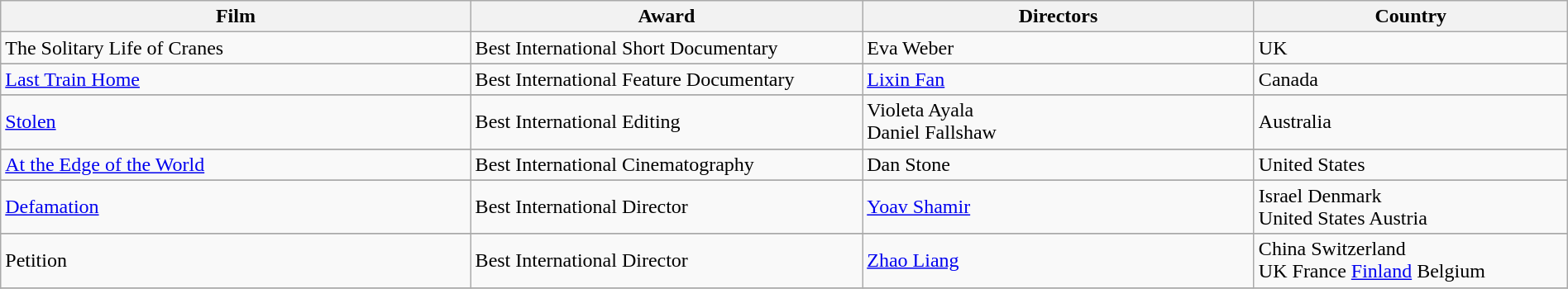<table class="wikitable" style="width:100%;">
<tr>
<th width="30%">Film</th>
<th width="25%">Award</th>
<th width="25%">Directors</th>
<th width="20%">Country</th>
</tr>
<tr>
<td>The Solitary Life of Cranes</td>
<td>Best International Short Documentary</td>
<td>Eva Weber</td>
<td> UK</td>
</tr>
<tr>
</tr>
<tr>
<td><a href='#'>Last Train Home</a></td>
<td>Best International Feature Documentary</td>
<td><a href='#'>Lixin Fan</a></td>
<td> Canada</td>
</tr>
<tr>
</tr>
<tr>
<td><a href='#'>Stolen</a></td>
<td>Best International Editing</td>
<td>Violeta Ayala<br>Daniel Fallshaw</td>
<td> Australia</td>
</tr>
<tr>
</tr>
<tr>
<td><a href='#'>At the Edge of the World</a></td>
<td>Best International Cinematography</td>
<td>Dan Stone</td>
<td> United States</td>
</tr>
<tr>
</tr>
<tr>
<td><a href='#'>Defamation</a></td>
<td>Best International Director</td>
<td><a href='#'>Yoav Shamir</a></td>
<td> Israel  Denmark<br> United States 
 Austria</td>
</tr>
<tr>
</tr>
<tr>
<td>Petition</td>
<td>Best International Director</td>
<td><a href='#'>Zhao Liang</a></td>
<td> China  Switzerland<br> UK  France
 <a href='#'>Finland</a>  Belgium</td>
</tr>
<tr>
</tr>
</table>
